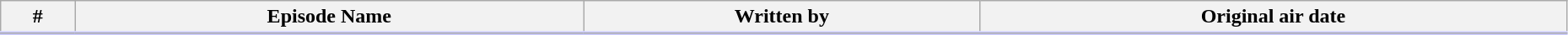<table class="wikitable" width="98%" style="background:#FFF;">
<tr style="border-bottom:3px solid #CCF">
<th>#</th>
<th>Episode Name</th>
<th>Written by</th>
<th>Original air date</th>
</tr>
<tr>
</tr>
</table>
